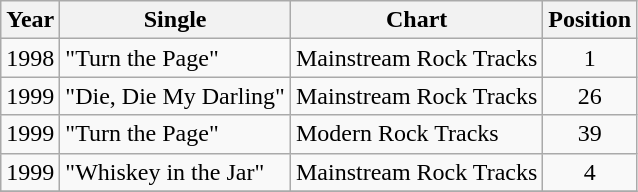<table class="wikitable">
<tr>
<th>Year</th>
<th>Single</th>
<th>Chart</th>
<th>Position</th>
</tr>
<tr>
<td>1998</td>
<td>"Turn the Page"</td>
<td>Mainstream Rock Tracks</td>
<td align="center">1</td>
</tr>
<tr>
<td>1999</td>
<td>"Die, Die My Darling"</td>
<td>Mainstream Rock Tracks</td>
<td align="center">26</td>
</tr>
<tr>
<td>1999</td>
<td>"Turn the Page"</td>
<td>Modern Rock Tracks</td>
<td align="center">39</td>
</tr>
<tr>
<td>1999</td>
<td>"Whiskey in the Jar"</td>
<td>Mainstream Rock Tracks</td>
<td align="center">4</td>
</tr>
<tr>
</tr>
</table>
